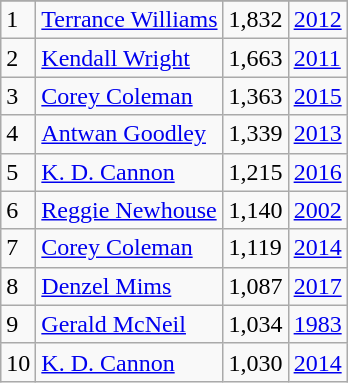<table class="wikitable">
<tr>
</tr>
<tr>
<td>1</td>
<td><a href='#'>Terrance Williams</a></td>
<td>1,832</td>
<td><a href='#'>2012</a></td>
</tr>
<tr>
<td>2</td>
<td><a href='#'>Kendall Wright</a></td>
<td>1,663</td>
<td><a href='#'>2011</a></td>
</tr>
<tr>
<td>3</td>
<td><a href='#'>Corey Coleman</a></td>
<td>1,363</td>
<td><a href='#'>2015</a></td>
</tr>
<tr>
<td>4</td>
<td><a href='#'>Antwan Goodley</a></td>
<td>1,339</td>
<td><a href='#'>2013</a></td>
</tr>
<tr>
<td>5</td>
<td><a href='#'>K. D. Cannon</a></td>
<td>1,215</td>
<td><a href='#'>2016</a></td>
</tr>
<tr>
<td>6</td>
<td><a href='#'>Reggie Newhouse</a></td>
<td>1,140</td>
<td><a href='#'>2002</a></td>
</tr>
<tr>
<td>7</td>
<td><a href='#'>Corey Coleman</a></td>
<td>1,119</td>
<td><a href='#'>2014</a></td>
</tr>
<tr>
<td>8</td>
<td><a href='#'>Denzel Mims</a></td>
<td>1,087</td>
<td><a href='#'>2017</a></td>
</tr>
<tr>
<td>9</td>
<td><a href='#'>Gerald McNeil</a></td>
<td>1,034</td>
<td><a href='#'>1983</a></td>
</tr>
<tr>
<td>10</td>
<td><a href='#'>K. D. Cannon</a></td>
<td>1,030</td>
<td><a href='#'>2014</a></td>
</tr>
</table>
